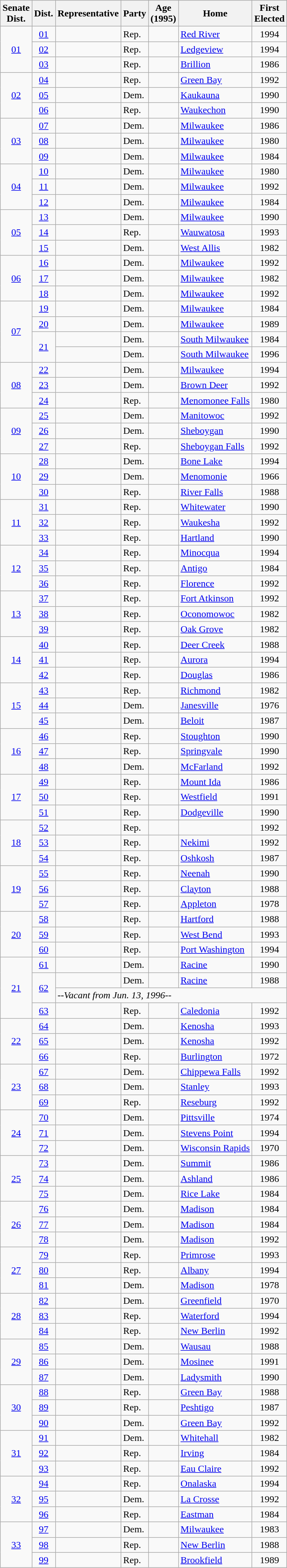<table class="wikitable sortable">
<tr>
<th>Senate<br>Dist.</th>
<th>Dist.</th>
<th>Representative</th>
<th>Party</th>
<th>Age<br>(1995)</th>
<th>Home</th>
<th>First<br>Elected</th>
</tr>
<tr>
<td align="center" rowspan="3"><a href='#'>01</a></td>
<td align="center"><a href='#'>01</a></td>
<td></td>
<td>Rep.</td>
<td align="center"></td>
<td><a href='#'>Red River</a></td>
<td align="center">1994</td>
</tr>
<tr>
<td align="center"><a href='#'>02</a></td>
<td></td>
<td>Rep.</td>
<td align="center"></td>
<td><a href='#'>Ledgeview</a></td>
<td align="center">1994</td>
</tr>
<tr>
<td align="center"><a href='#'>03</a></td>
<td></td>
<td>Rep.</td>
<td align="center"></td>
<td><a href='#'>Brillion</a></td>
<td align="center">1986</td>
</tr>
<tr>
<td align="center" rowspan="3"><a href='#'>02</a></td>
<td align="center"><a href='#'>04</a></td>
<td></td>
<td>Rep.</td>
<td align="center"></td>
<td><a href='#'>Green Bay</a></td>
<td align="center">1992</td>
</tr>
<tr>
<td align="center"><a href='#'>05</a></td>
<td></td>
<td>Dem.</td>
<td align="center"></td>
<td><a href='#'>Kaukauna</a></td>
<td align="center">1990</td>
</tr>
<tr>
<td align="center"><a href='#'>06</a></td>
<td></td>
<td>Rep.</td>
<td align="center"></td>
<td><a href='#'>Waukechon</a></td>
<td align="center">1990</td>
</tr>
<tr>
<td align="center" rowspan="3"><a href='#'>03</a></td>
<td align="center"><a href='#'>07</a></td>
<td></td>
<td>Dem.</td>
<td align="center"></td>
<td><a href='#'>Milwaukee</a></td>
<td align="center">1986</td>
</tr>
<tr>
<td align="center"><a href='#'>08</a></td>
<td></td>
<td>Dem.</td>
<td align="center"></td>
<td><a href='#'>Milwaukee</a></td>
<td align="center">1980</td>
</tr>
<tr>
<td align="center"><a href='#'>09</a></td>
<td></td>
<td>Dem.</td>
<td align="center"></td>
<td><a href='#'>Milwaukee</a></td>
<td align="center">1984</td>
</tr>
<tr>
<td align="center" rowspan="3"><a href='#'>04</a></td>
<td align="center"><a href='#'>10</a></td>
<td></td>
<td>Dem.</td>
<td align="center"></td>
<td><a href='#'>Milwaukee</a></td>
<td align="center">1980</td>
</tr>
<tr>
<td align="center"><a href='#'>11</a></td>
<td></td>
<td>Dem.</td>
<td align="center"></td>
<td><a href='#'>Milwaukee</a></td>
<td align="center">1992</td>
</tr>
<tr>
<td align="center"><a href='#'>12</a></td>
<td></td>
<td>Dem.</td>
<td align="center"></td>
<td><a href='#'>Milwaukee</a></td>
<td align="center">1984</td>
</tr>
<tr>
<td align="center" rowspan="3"><a href='#'>05</a></td>
<td align="center"><a href='#'>13</a></td>
<td></td>
<td>Dem.</td>
<td align="center"></td>
<td><a href='#'>Milwaukee</a></td>
<td align="center">1990</td>
</tr>
<tr>
<td align="center"><a href='#'>14</a></td>
<td></td>
<td>Rep.</td>
<td align="center"></td>
<td><a href='#'>Wauwatosa</a></td>
<td align="center">1993</td>
</tr>
<tr>
<td align="center"><a href='#'>15</a></td>
<td></td>
<td>Dem.</td>
<td align="center"></td>
<td><a href='#'>West Allis</a></td>
<td align="center">1982</td>
</tr>
<tr>
<td align="center" rowspan="3"><a href='#'>06</a></td>
<td align="center"><a href='#'>16</a></td>
<td></td>
<td>Dem.</td>
<td align="center"></td>
<td><a href='#'>Milwaukee</a></td>
<td align="center">1992</td>
</tr>
<tr>
<td align="center"><a href='#'>17</a></td>
<td></td>
<td>Dem.</td>
<td align="center"></td>
<td><a href='#'>Milwaukee</a></td>
<td align="center">1982</td>
</tr>
<tr>
<td align="center"><a href='#'>18</a></td>
<td></td>
<td>Dem.</td>
<td align="center"></td>
<td><a href='#'>Milwaukee</a></td>
<td align="center">1992</td>
</tr>
<tr>
<td align="center" rowspan="4"><a href='#'>07</a></td>
<td align="center"><a href='#'>19</a></td>
<td></td>
<td>Dem.</td>
<td align="center"></td>
<td><a href='#'>Milwaukee</a></td>
<td align="center">1984</td>
</tr>
<tr>
<td align="center"><a href='#'>20</a></td>
<td></td>
<td>Dem.</td>
<td align="center"></td>
<td><a href='#'>Milwaukee</a></td>
<td align="center">1989</td>
</tr>
<tr>
<td rowspan="2" align="center"><a href='#'>21</a></td>
<td> </td>
<td>Dem.</td>
<td align="center"></td>
<td><a href='#'>South Milwaukee</a></td>
<td align="center">1984</td>
</tr>
<tr>
<td> </td>
<td>Dem.</td>
<td align="center"></td>
<td><a href='#'>South Milwaukee</a></td>
<td align="center">1996</td>
</tr>
<tr>
<td align="center" rowspan="3"><a href='#'>08</a></td>
<td align="center"><a href='#'>22</a></td>
<td></td>
<td>Dem.</td>
<td align="center"></td>
<td><a href='#'>Milwaukee</a></td>
<td align="center">1994</td>
</tr>
<tr>
<td align="center"><a href='#'>23</a></td>
<td></td>
<td>Dem.</td>
<td align="center"></td>
<td><a href='#'>Brown Deer</a></td>
<td align="center">1992</td>
</tr>
<tr>
<td align="center"><a href='#'>24</a></td>
<td></td>
<td>Rep.</td>
<td align="center"></td>
<td><a href='#'>Menomonee Falls</a></td>
<td align="center">1980</td>
</tr>
<tr>
<td align="center" rowspan="3"><a href='#'>09</a></td>
<td align="center"><a href='#'>25</a></td>
<td></td>
<td>Dem.</td>
<td align="center"></td>
<td><a href='#'>Manitowoc</a></td>
<td align="center">1992</td>
</tr>
<tr>
<td align="center"><a href='#'>26</a></td>
<td></td>
<td>Dem.</td>
<td align="center"></td>
<td><a href='#'>Sheboygan</a></td>
<td align="center">1990</td>
</tr>
<tr>
<td align="center"><a href='#'>27</a></td>
<td></td>
<td>Rep.</td>
<td align="center"></td>
<td><a href='#'>Sheboygan Falls</a></td>
<td align="center">1992</td>
</tr>
<tr>
<td align="center" rowspan="3"><a href='#'>10</a></td>
<td align="center"><a href='#'>28</a></td>
<td></td>
<td>Dem.</td>
<td align="center"></td>
<td><a href='#'>Bone Lake</a></td>
<td align="center">1994</td>
</tr>
<tr>
<td align="center"><a href='#'>29</a></td>
<td></td>
<td>Dem.</td>
<td align="center"></td>
<td><a href='#'>Menomonie</a></td>
<td align="center">1966</td>
</tr>
<tr>
<td align="center"><a href='#'>30</a></td>
<td></td>
<td>Rep.</td>
<td align="center"></td>
<td><a href='#'>River Falls</a></td>
<td align="center">1988</td>
</tr>
<tr>
<td align="center" rowspan="3"><a href='#'>11</a></td>
<td align="center"><a href='#'>31</a></td>
<td></td>
<td>Rep.</td>
<td align="center"></td>
<td><a href='#'>Whitewater</a></td>
<td align="center">1990</td>
</tr>
<tr>
<td align="center"><a href='#'>32</a></td>
<td></td>
<td>Rep.</td>
<td align="center"></td>
<td><a href='#'>Waukesha</a></td>
<td align="center">1992</td>
</tr>
<tr>
<td align="center"><a href='#'>33</a></td>
<td></td>
<td>Rep.</td>
<td align="center"></td>
<td><a href='#'>Hartland</a></td>
<td align="center">1990</td>
</tr>
<tr>
<td align="center" rowspan="3"><a href='#'>12</a></td>
<td align="center"><a href='#'>34</a></td>
<td></td>
<td>Rep.</td>
<td align="center"></td>
<td><a href='#'>Minocqua</a></td>
<td align="center">1994</td>
</tr>
<tr>
<td align="center"><a href='#'>35</a></td>
<td></td>
<td>Rep.</td>
<td align="center"></td>
<td><a href='#'>Antigo</a></td>
<td align="center">1984</td>
</tr>
<tr>
<td align="center"><a href='#'>36</a></td>
<td></td>
<td>Rep.</td>
<td align="center"></td>
<td><a href='#'>Florence</a></td>
<td align="center">1992</td>
</tr>
<tr>
<td align="center" rowspan="3"><a href='#'>13</a></td>
<td align="center"><a href='#'>37</a></td>
<td></td>
<td>Rep.</td>
<td align="center"></td>
<td><a href='#'>Fort Atkinson</a></td>
<td align="center">1992</td>
</tr>
<tr>
<td align="center"><a href='#'>38</a></td>
<td></td>
<td>Rep.</td>
<td align="center"></td>
<td><a href='#'>Oconomowoc</a></td>
<td align="center">1982</td>
</tr>
<tr>
<td align="center"><a href='#'>39</a></td>
<td></td>
<td>Rep.</td>
<td align="center"></td>
<td><a href='#'>Oak Grove</a></td>
<td align="center">1982</td>
</tr>
<tr>
<td align="center" rowspan="3"><a href='#'>14</a></td>
<td align="center"><a href='#'>40</a></td>
<td></td>
<td>Rep.</td>
<td align="center"></td>
<td><a href='#'>Deer Creek</a></td>
<td align="center">1988</td>
</tr>
<tr>
<td align="center"><a href='#'>41</a></td>
<td></td>
<td>Rep.</td>
<td align="center"></td>
<td><a href='#'>Aurora</a></td>
<td align="center">1994</td>
</tr>
<tr>
<td align="center"><a href='#'>42</a></td>
<td></td>
<td>Rep.</td>
<td align="center"></td>
<td><a href='#'>Douglas</a></td>
<td align="center">1986</td>
</tr>
<tr>
<td align="center" rowspan="3"><a href='#'>15</a></td>
<td align="center"><a href='#'>43</a></td>
<td></td>
<td>Rep.</td>
<td align="center"></td>
<td><a href='#'>Richmond</a></td>
<td align="center">1982</td>
</tr>
<tr>
<td align="center"><a href='#'>44</a></td>
<td></td>
<td>Dem.</td>
<td align="center"></td>
<td><a href='#'>Janesville</a></td>
<td align="center">1976</td>
</tr>
<tr>
<td align="center"><a href='#'>45</a></td>
<td></td>
<td>Dem.</td>
<td align="center"></td>
<td><a href='#'>Beloit</a></td>
<td align="center">1987</td>
</tr>
<tr>
<td align="center" rowspan="3"><a href='#'>16</a></td>
<td align="center"><a href='#'>46</a></td>
<td></td>
<td>Rep.</td>
<td align="center"></td>
<td><a href='#'>Stoughton</a></td>
<td align="center">1990</td>
</tr>
<tr>
<td align="center"><a href='#'>47</a></td>
<td></td>
<td>Rep.</td>
<td align="center"></td>
<td><a href='#'>Springvale</a></td>
<td align="center">1990</td>
</tr>
<tr>
<td align="center"><a href='#'>48</a></td>
<td></td>
<td>Dem.</td>
<td align="center"></td>
<td><a href='#'>McFarland</a></td>
<td align="center">1992</td>
</tr>
<tr>
<td align="center" rowspan="3"><a href='#'>17</a></td>
<td align="center"><a href='#'>49</a></td>
<td></td>
<td>Rep.</td>
<td align="center"></td>
<td><a href='#'>Mount Ida</a></td>
<td align="center">1986</td>
</tr>
<tr>
<td align="center"><a href='#'>50</a></td>
<td></td>
<td>Rep.</td>
<td align="center"></td>
<td><a href='#'>Westfield</a></td>
<td align="center">1991</td>
</tr>
<tr>
<td align="center"><a href='#'>51</a></td>
<td></td>
<td>Rep.</td>
<td align="center"></td>
<td><a href='#'>Dodgeville</a></td>
<td align="center">1990</td>
</tr>
<tr>
<td align="center" rowspan="3"><a href='#'>18</a></td>
<td align="center"><a href='#'>52</a></td>
<td></td>
<td>Rep.</td>
<td align="center"></td>
<td></td>
<td align="center">1992</td>
</tr>
<tr>
<td align="center"><a href='#'>53</a></td>
<td></td>
<td>Rep.</td>
<td align="center"></td>
<td><a href='#'>Nekimi</a></td>
<td align="center">1992</td>
</tr>
<tr>
<td align="center"><a href='#'>54</a></td>
<td></td>
<td>Rep.</td>
<td align="center"></td>
<td><a href='#'>Oshkosh</a></td>
<td align="center">1987</td>
</tr>
<tr>
<td align="center" rowspan="3"><a href='#'>19</a></td>
<td align="center"><a href='#'>55</a></td>
<td></td>
<td>Rep.</td>
<td align="center"></td>
<td><a href='#'>Neenah</a></td>
<td align="center">1990</td>
</tr>
<tr>
<td align="center"><a href='#'>56</a></td>
<td></td>
<td>Rep.</td>
<td align="center"></td>
<td><a href='#'>Clayton</a></td>
<td align="center">1988</td>
</tr>
<tr>
<td align="center"><a href='#'>57</a></td>
<td></td>
<td>Rep.</td>
<td align="center"></td>
<td><a href='#'>Appleton</a></td>
<td align="center">1978</td>
</tr>
<tr>
<td align="center" rowspan="3"><a href='#'>20</a></td>
<td align="center"><a href='#'>58</a></td>
<td></td>
<td>Rep.</td>
<td align="center"></td>
<td><a href='#'>Hartford</a></td>
<td align="center">1988</td>
</tr>
<tr>
<td align="center"><a href='#'>59</a></td>
<td></td>
<td>Rep.</td>
<td align="center"></td>
<td><a href='#'>West Bend</a></td>
<td align="center">1993</td>
</tr>
<tr>
<td align="center"><a href='#'>60</a></td>
<td></td>
<td>Rep.</td>
<td align="center"></td>
<td><a href='#'>Port Washington</a></td>
<td align="center">1994</td>
</tr>
<tr>
<td align="center" rowspan="4"><a href='#'>21</a></td>
<td align="center"><a href='#'>61</a></td>
<td></td>
<td>Dem.</td>
<td align="center"></td>
<td><a href='#'>Racine</a></td>
<td align="center">1990</td>
</tr>
<tr>
<td rowspan="2" align="center"><a href='#'>62</a></td>
<td> </td>
<td>Dem.</td>
<td align="center"></td>
<td><a href='#'>Racine</a></td>
<td align="center">1988</td>
</tr>
<tr>
<td colspan="5"><em>--Vacant from Jun. 13, 1996--</em></td>
</tr>
<tr>
<td align="center"><a href='#'>63</a></td>
<td></td>
<td>Rep.</td>
<td align="center"></td>
<td><a href='#'>Caledonia</a></td>
<td align="center">1992</td>
</tr>
<tr>
<td align="center" rowspan="3"><a href='#'>22</a></td>
<td align="center"><a href='#'>64</a></td>
<td></td>
<td>Dem.</td>
<td align="center"></td>
<td><a href='#'>Kenosha</a></td>
<td align="center">1993</td>
</tr>
<tr>
<td align="center"><a href='#'>65</a></td>
<td></td>
<td>Dem.</td>
<td align="center"></td>
<td><a href='#'>Kenosha</a></td>
<td align="center">1992</td>
</tr>
<tr>
<td align="center"><a href='#'>66</a></td>
<td></td>
<td>Rep.</td>
<td align="center"></td>
<td><a href='#'>Burlington</a></td>
<td align="center">1972</td>
</tr>
<tr>
<td align="center" rowspan="3"><a href='#'>23</a></td>
<td align="center"><a href='#'>67</a></td>
<td></td>
<td>Dem.</td>
<td align="center"></td>
<td><a href='#'>Chippewa Falls</a></td>
<td align="center">1992</td>
</tr>
<tr>
<td align="center"><a href='#'>68</a></td>
<td></td>
<td>Dem.</td>
<td align="center"></td>
<td><a href='#'>Stanley</a></td>
<td align="center">1993</td>
</tr>
<tr>
<td align="center"><a href='#'>69</a></td>
<td></td>
<td>Rep.</td>
<td align="center"></td>
<td><a href='#'>Reseburg</a></td>
<td align="center">1992</td>
</tr>
<tr>
<td align="center" rowspan="3"><a href='#'>24</a></td>
<td align="center"><a href='#'>70</a></td>
<td></td>
<td>Dem.</td>
<td align="center"></td>
<td><a href='#'>Pittsville</a></td>
<td align="center">1974</td>
</tr>
<tr>
<td align="center"><a href='#'>71</a></td>
<td></td>
<td>Dem.</td>
<td align="center"></td>
<td><a href='#'>Stevens Point</a></td>
<td align="center">1994</td>
</tr>
<tr>
<td align="center"><a href='#'>72</a></td>
<td></td>
<td>Dem.</td>
<td align="center"></td>
<td><a href='#'>Wisconsin Rapids</a></td>
<td align="center">1970</td>
</tr>
<tr>
<td align="center" rowspan="3"><a href='#'>25</a></td>
<td align="center"><a href='#'>73</a></td>
<td></td>
<td>Dem.</td>
<td align="center"></td>
<td><a href='#'>Summit</a></td>
<td align="center">1986</td>
</tr>
<tr>
<td align="center"><a href='#'>74</a></td>
<td></td>
<td>Dem.</td>
<td align="center"></td>
<td><a href='#'>Ashland</a></td>
<td align="center">1986</td>
</tr>
<tr>
<td align="center"><a href='#'>75</a></td>
<td></td>
<td>Dem.</td>
<td align="center"></td>
<td><a href='#'>Rice Lake</a></td>
<td align="center">1984</td>
</tr>
<tr>
<td align="center" rowspan="3"><a href='#'>26</a></td>
<td align="center"><a href='#'>76</a></td>
<td></td>
<td>Dem.</td>
<td align="center"></td>
<td><a href='#'>Madison</a></td>
<td align="center">1984</td>
</tr>
<tr>
<td align="center"><a href='#'>77</a></td>
<td></td>
<td>Dem.</td>
<td align="center"></td>
<td><a href='#'>Madison</a></td>
<td align="center">1984</td>
</tr>
<tr>
<td align="center"><a href='#'>78</a></td>
<td></td>
<td>Dem.</td>
<td align="center"></td>
<td><a href='#'>Madison</a></td>
<td align="center">1992</td>
</tr>
<tr>
<td align="center" rowspan="3"><a href='#'>27</a></td>
<td align="center"><a href='#'>79</a></td>
<td></td>
<td>Rep.</td>
<td align="center"></td>
<td><a href='#'>Primrose</a></td>
<td align="center">1993</td>
</tr>
<tr>
<td align="center"><a href='#'>80</a></td>
<td></td>
<td>Rep.</td>
<td align="center"></td>
<td><a href='#'>Albany</a></td>
<td align="center">1994</td>
</tr>
<tr>
<td align="center"><a href='#'>81</a></td>
<td></td>
<td>Dem.</td>
<td align="center"></td>
<td><a href='#'>Madison</a></td>
<td align="center">1978</td>
</tr>
<tr>
<td align="center" rowspan="3"><a href='#'>28</a></td>
<td align="center"><a href='#'>82</a></td>
<td></td>
<td>Dem.</td>
<td align="center"></td>
<td><a href='#'>Greenfield</a></td>
<td align="center">1970</td>
</tr>
<tr>
<td align="center"><a href='#'>83</a></td>
<td></td>
<td>Rep.</td>
<td align="center"></td>
<td><a href='#'>Waterford</a></td>
<td align="center">1994</td>
</tr>
<tr>
<td align="center"><a href='#'>84</a></td>
<td></td>
<td>Rep.</td>
<td align="center"></td>
<td><a href='#'>New Berlin</a></td>
<td align="center">1992</td>
</tr>
<tr>
<td align="center" rowspan="3"><a href='#'>29</a></td>
<td align="center"><a href='#'>85</a></td>
<td></td>
<td>Dem.</td>
<td align="center"></td>
<td><a href='#'>Wausau</a></td>
<td align="center">1988</td>
</tr>
<tr>
<td align="center"><a href='#'>86</a></td>
<td></td>
<td>Dem.</td>
<td align="center"></td>
<td><a href='#'>Mosinee</a></td>
<td align="center">1991</td>
</tr>
<tr>
<td align="center"><a href='#'>87</a></td>
<td></td>
<td>Dem.</td>
<td align="center"></td>
<td><a href='#'>Ladysmith</a></td>
<td align="center">1990</td>
</tr>
<tr>
<td align="center" rowspan="3"><a href='#'>30</a></td>
<td align="center"><a href='#'>88</a></td>
<td></td>
<td>Rep.</td>
<td align="center"></td>
<td><a href='#'>Green Bay</a></td>
<td align="center">1988</td>
</tr>
<tr>
<td align="center"><a href='#'>89</a></td>
<td></td>
<td>Rep.</td>
<td align="center"></td>
<td><a href='#'>Peshtigo</a></td>
<td align="center">1987</td>
</tr>
<tr>
<td align="center"><a href='#'>90</a></td>
<td></td>
<td>Dem.</td>
<td align="center"></td>
<td><a href='#'>Green Bay</a></td>
<td align="center">1992</td>
</tr>
<tr>
<td align="center" rowspan="3"><a href='#'>31</a></td>
<td align="center"><a href='#'>91</a></td>
<td></td>
<td>Dem.</td>
<td align="center"></td>
<td><a href='#'>Whitehall</a></td>
<td align="center">1982</td>
</tr>
<tr>
<td align="center"><a href='#'>92</a></td>
<td></td>
<td>Rep.</td>
<td align="center"></td>
<td><a href='#'>Irving</a></td>
<td align="center">1984</td>
</tr>
<tr>
<td align="center"><a href='#'>93</a></td>
<td></td>
<td>Rep.</td>
<td align="center"></td>
<td><a href='#'>Eau Claire</a></td>
<td align="center">1992</td>
</tr>
<tr>
<td align="center" rowspan="3"><a href='#'>32</a></td>
<td align="center"><a href='#'>94</a></td>
<td></td>
<td>Rep.</td>
<td align="center"></td>
<td><a href='#'>Onalaska</a></td>
<td align="center">1994</td>
</tr>
<tr>
<td align="center"><a href='#'>95</a></td>
<td></td>
<td>Dem.</td>
<td align="center"></td>
<td><a href='#'>La Crosse</a></td>
<td align="center">1992</td>
</tr>
<tr>
<td align="center"><a href='#'>96</a></td>
<td></td>
<td>Rep.</td>
<td align="center"></td>
<td><a href='#'>Eastman</a></td>
<td align="center">1984</td>
</tr>
<tr>
<td align="center" rowspan="3"><a href='#'>33</a></td>
<td align="center"><a href='#'>97</a></td>
<td></td>
<td>Dem.</td>
<td align="center"></td>
<td><a href='#'>Milwaukee</a></td>
<td align="center">1983</td>
</tr>
<tr>
<td align="center"><a href='#'>98</a></td>
<td></td>
<td>Rep.</td>
<td align="center"></td>
<td><a href='#'>New Berlin</a></td>
<td align="center">1988</td>
</tr>
<tr>
<td align="center"><a href='#'>99</a></td>
<td></td>
<td>Rep.</td>
<td align="center"></td>
<td><a href='#'>Brookfield</a></td>
<td align="center">1989</td>
</tr>
</table>
